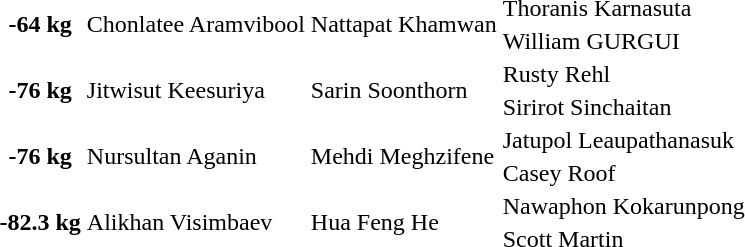<table>
<tr>
<th scope=row rowspan=2>-64 kg</th>
<td rowspan=2> Chonlatee Aramvibool</td>
<td rowspan=2> Nattapat Khamwan</td>
<td> Thoranis Karnasuta</td>
</tr>
<tr>
<td> William GURGUI</td>
</tr>
<tr>
<th scope=row rowspan=2>-76 kg</th>
<td rowspan=2> Jitwisut Keesuriya</td>
<td rowspan=2> Sarin Soonthorn</td>
<td> Rusty Rehl</td>
</tr>
<tr>
<td> Sirirot Sinchaitan</td>
</tr>
<tr>
<th scope=row rowspan=2>-76 kg</th>
<td rowspan=2> Nursultan Aganin</td>
<td rowspan=2> Mehdi Meghzifene</td>
<td> Jatupol Leaupathanasuk</td>
</tr>
<tr>
<td> Casey Roof</td>
</tr>
<tr>
<th scope=row rowspan=2>-82.3 kg</th>
<td rowspan=2> Alikhan Visimbaev</td>
<td rowspan=2> Hua Feng He</td>
<td> Nawaphon Kokarunpong</td>
</tr>
<tr>
<td> Scott Martin</td>
</tr>
<tr>
</tr>
</table>
